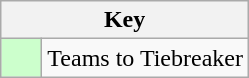<table class="wikitable" style="text-align: center;">
<tr>
<th colspan=2>Key</th>
</tr>
<tr>
<td style="background:#ccffcc; width:20px;"></td>
<td align=left>Teams to Tiebreaker</td>
</tr>
</table>
